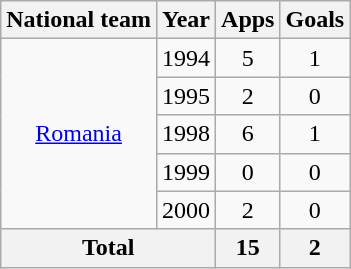<table class="wikitable" style="text-align:center">
<tr>
<th>National team</th>
<th>Year</th>
<th>Apps</th>
<th>Goals</th>
</tr>
<tr>
<td rowspan="5"><a href='#'>Romania</a></td>
<td>1994</td>
<td>5</td>
<td>1</td>
</tr>
<tr>
<td>1995</td>
<td>2</td>
<td>0</td>
</tr>
<tr>
<td>1998</td>
<td>6</td>
<td>1</td>
</tr>
<tr>
<td>1999</td>
<td>0</td>
<td>0</td>
</tr>
<tr>
<td>2000</td>
<td>2</td>
<td>0</td>
</tr>
<tr>
<th colspan="2">Total</th>
<th>15</th>
<th>2</th>
</tr>
</table>
